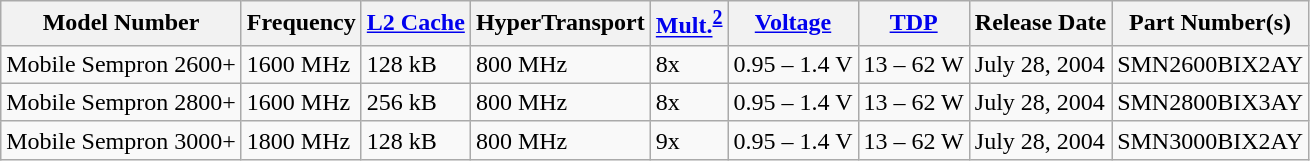<table class="wikitable">
<tr>
<th>Model Number</th>
<th>Frequency</th>
<th><a href='#'>L2 Cache</a></th>
<th>HyperTransport</th>
<th><a href='#'>Mult.</a><sup><a href='#'>2</a></sup></th>
<th><a href='#'>Voltage</a></th>
<th><a href='#'>TDP</a></th>
<th>Release Date</th>
<th>Part Number(s)</th>
</tr>
<tr>
<td>Mobile Sempron 2600+</td>
<td>1600 MHz</td>
<td>128 kB</td>
<td>800 MHz</td>
<td>8x</td>
<td>0.95 – 1.4 V</td>
<td>13 – 62 W</td>
<td>July 28, 2004</td>
<td>SMN2600BIX2AY</td>
</tr>
<tr>
<td>Mobile Sempron 2800+</td>
<td>1600 MHz</td>
<td>256 kB</td>
<td>800 MHz</td>
<td>8x</td>
<td>0.95 – 1.4 V</td>
<td>13 – 62 W</td>
<td>July 28, 2004</td>
<td>SMN2800BIX3AY</td>
</tr>
<tr>
<td>Mobile Sempron 3000+</td>
<td>1800 MHz</td>
<td>128 kB</td>
<td>800 MHz</td>
<td>9x</td>
<td>0.95 – 1.4 V</td>
<td>13 – 62 W</td>
<td>July 28, 2004</td>
<td>SMN3000BIX2AY</td>
</tr>
</table>
